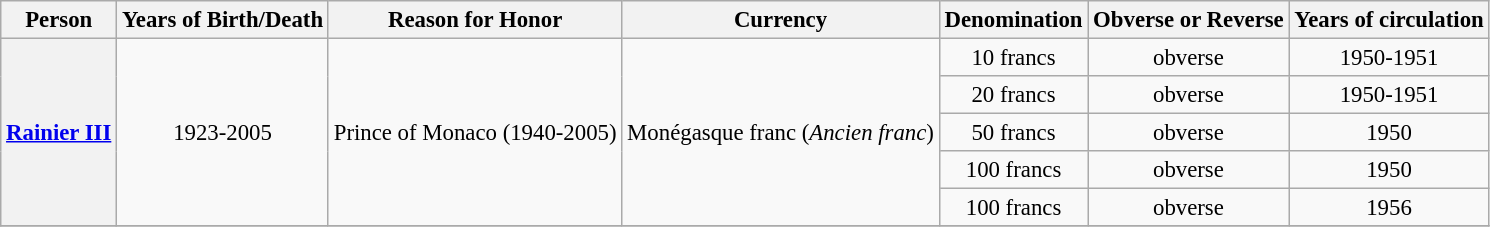<table class="wikitable" style="font-size:95%; text-align:center;">
<tr>
<th>Person</th>
<th>Years of Birth/Death</th>
<th>Reason for Honor</th>
<th>Currency</th>
<th>Denomination</th>
<th>Obverse or Reverse</th>
<th>Years of circulation</th>
</tr>
<tr>
<th rowspan="5"><a href='#'>Rainier III</a></th>
<td rowspan="5">1923-2005</td>
<td rowspan="5">Prince of Monaco (1940-2005)</td>
<td rowspan="5">Monégasque franc (<em>Ancien franc</em>)</td>
<td>10 francs</td>
<td>obverse</td>
<td>1950-1951</td>
</tr>
<tr>
<td>20 francs</td>
<td>obverse</td>
<td>1950-1951</td>
</tr>
<tr>
<td>50 francs</td>
<td>obverse</td>
<td>1950</td>
</tr>
<tr>
<td>100 francs</td>
<td>obverse</td>
<td>1950</td>
</tr>
<tr>
<td>100 francs</td>
<td>obverse</td>
<td>1956</td>
</tr>
<tr>
</tr>
</table>
